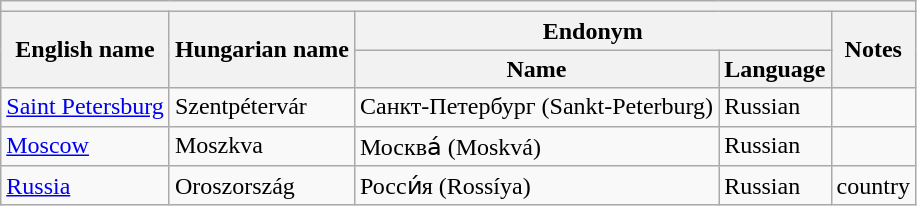<table class="wikitable sortable">
<tr>
<th colspan="5"></th>
</tr>
<tr>
<th rowspan="2">English name</th>
<th rowspan="2">Hungarian name</th>
<th colspan="2">Endonym</th>
<th rowspan="2">Notes</th>
</tr>
<tr>
<th>Name</th>
<th>Language</th>
</tr>
<tr>
<td><a href='#'>Saint Petersburg</a></td>
<td>Szentpétervár</td>
<td>Санкт-Петербург (Sankt-Peterburg)</td>
<td>Russian</td>
<td></td>
</tr>
<tr>
<td><a href='#'>Moscow</a></td>
<td>Moszkva</td>
<td>Москва́ (Moskvá)</td>
<td>Russian</td>
<td></td>
</tr>
<tr>
<td><a href='#'>Russia</a></td>
<td>Oroszország</td>
<td>Росси́я (Rossíya)</td>
<td>Russian</td>
<td>country</td>
</tr>
</table>
